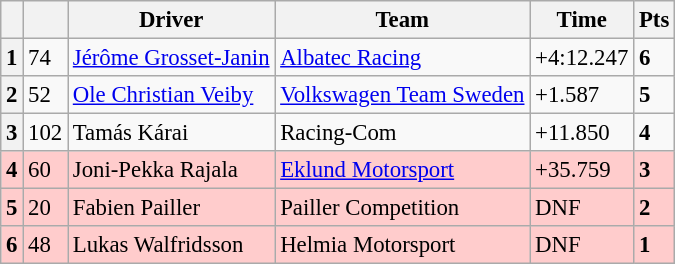<table class=wikitable style="font-size:95%">
<tr>
<th></th>
<th></th>
<th>Driver</th>
<th>Team</th>
<th>Time</th>
<th>Pts</th>
</tr>
<tr>
<th>1</th>
<td>74</td>
<td> <a href='#'>Jérôme Grosset-Janin</a></td>
<td><a href='#'>Albatec Racing</a></td>
<td>+4:12.247</td>
<td><strong>6</strong></td>
</tr>
<tr>
<th>2</th>
<td>52</td>
<td> <a href='#'>Ole Christian Veiby</a></td>
<td><a href='#'>Volkswagen Team Sweden</a></td>
<td>+1.587</td>
<td><strong>5</strong></td>
</tr>
<tr>
<th>3</th>
<td>102</td>
<td> Tamás Kárai</td>
<td>Racing-Com</td>
<td>+11.850</td>
<td><strong>4</strong></td>
</tr>
<tr>
<th style="background:#ffcccc;">4</th>
<td style="background:#ffcccc;">60</td>
<td style="background:#ffcccc;"> Joni-Pekka Rajala</td>
<td style="background:#ffcccc;"><a href='#'>Eklund Motorsport</a></td>
<td style="background:#ffcccc;">+35.759</td>
<td style="background:#ffcccc;"><strong>3</strong></td>
</tr>
<tr>
<th style="background:#ffcccc;">5</th>
<td style="background:#ffcccc;">20</td>
<td style="background:#ffcccc;"> Fabien Pailler</td>
<td style="background:#ffcccc;">Pailler Competition</td>
<td style="background:#ffcccc;">DNF</td>
<td style="background:#ffcccc;"><strong>2</strong></td>
</tr>
<tr>
<th style="background:#ffcccc;">6</th>
<td style="background:#ffcccc;">48</td>
<td style="background:#ffcccc;"> Lukas Walfridsson</td>
<td style="background:#ffcccc;">Helmia Motorsport</td>
<td style="background:#ffcccc;">DNF</td>
<td style="background:#ffcccc;"><strong>1</strong></td>
</tr>
</table>
